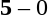<table style="text-align:center">
<tr>
<th width=223></th>
<th width=100></th>
<th width=223></th>
</tr>
<tr>
<td align=right></td>
<td></td>
<td align=left></td>
</tr>
<tr>
<td align=right></td>
<td><strong>5</strong> – 0</td>
<td align=left></td>
</tr>
</table>
